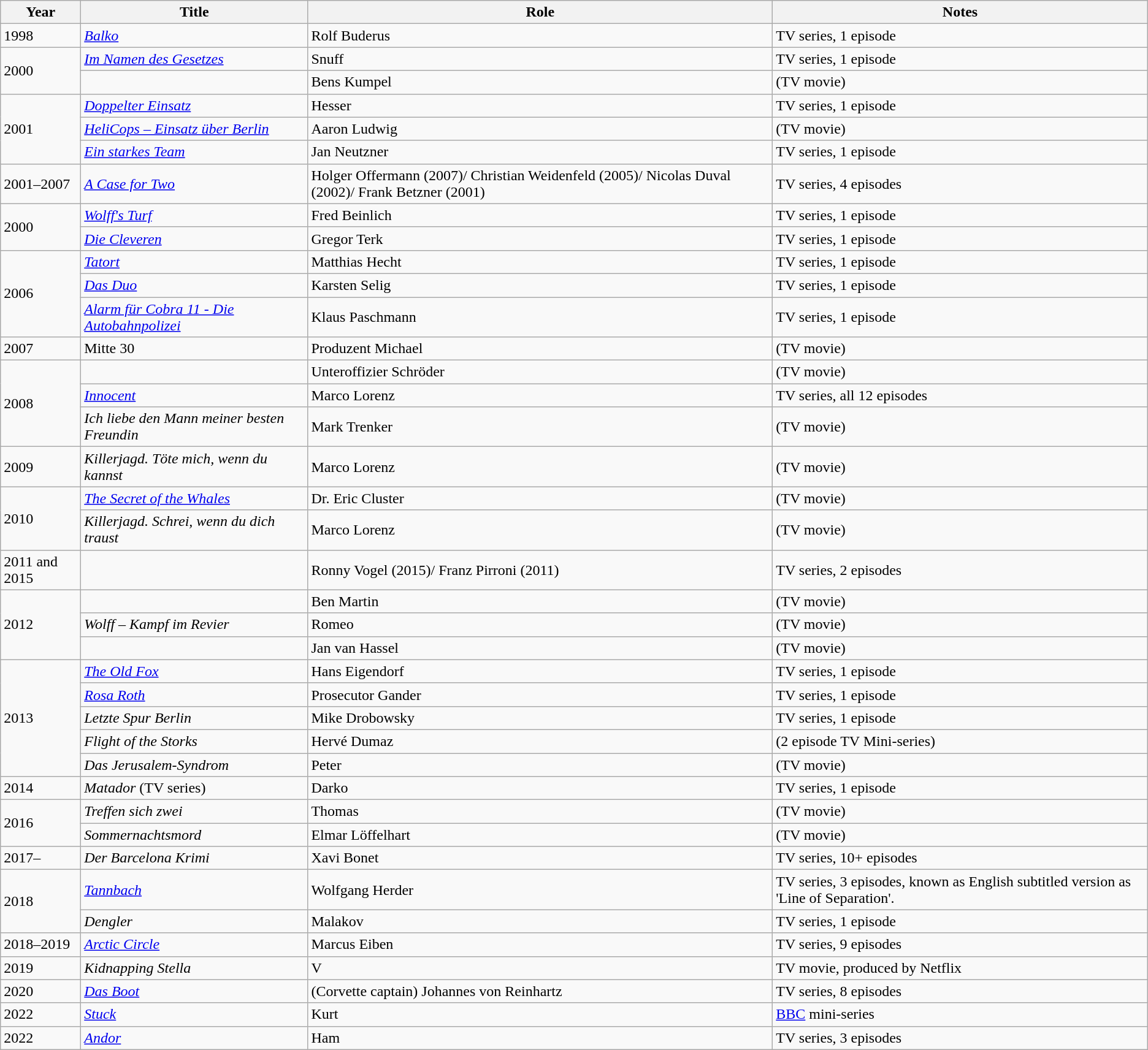<table class="wikitable sortable">
<tr>
<th>Year</th>
<th>Title</th>
<th>Role</th>
<th>Notes</th>
</tr>
<tr>
<td>1998</td>
<td><em><a href='#'>Balko</a></em></td>
<td>Rolf Buderus</td>
<td>TV series, 1 episode</td>
</tr>
<tr>
<td rowspan=2>2000</td>
<td><em><a href='#'>Im Namen des Gesetzes</a></em></td>
<td>Snuff</td>
<td>TV series, 1 episode</td>
</tr>
<tr>
<td><em></em></td>
<td>Bens Kumpel</td>
<td>(TV movie)</td>
</tr>
<tr>
<td rowspan=3>2001</td>
<td><em><a href='#'>Doppelter Einsatz</a></em></td>
<td>Hesser</td>
<td>TV series, 1 episode</td>
</tr>
<tr>
<td><em><a href='#'>HeliCops – Einsatz über Berlin</a></em></td>
<td>Aaron Ludwig</td>
<td>(TV movie)</td>
</tr>
<tr>
<td><em><a href='#'>Ein starkes Team</a></em></td>
<td>Jan Neutzner</td>
<td>TV series, 1 episode</td>
</tr>
<tr>
<td>2001–2007</td>
<td><em><a href='#'>A Case for Two</a></em></td>
<td>Holger Offermann (2007)/ Christian Weidenfeld (2005)/ Nicolas Duval (2002)/  Frank Betzner (2001)</td>
<td>TV series, 4 episodes</td>
</tr>
<tr>
<td rowspan=2>2000</td>
<td><em><a href='#'>Wolff's Turf</a></em></td>
<td>Fred Beinlich</td>
<td>TV series, 1 episode</td>
</tr>
<tr>
<td><em><a href='#'>Die Cleveren</a></em></td>
<td>Gregor Terk</td>
<td>TV series, 1 episode</td>
</tr>
<tr>
<td rowspan=3>2006</td>
<td><em><a href='#'>Tatort</a></em></td>
<td>Matthias Hecht</td>
<td>TV series, 1 episode</td>
</tr>
<tr>
<td><em><a href='#'>Das Duo</a></em></td>
<td>Karsten Selig</td>
<td>TV series, 1 episode</td>
</tr>
<tr>
<td><em><a href='#'>Alarm für Cobra 11 - Die Autobahnpolizei</a></em></td>
<td>Klaus Paschmann</td>
<td>TV series, 1 episode</td>
</tr>
<tr>
<td>2007</td>
<td>Mitte 30</td>
<td>Produzent Michael</td>
<td>(TV movie)</td>
</tr>
<tr>
<td rowspan=3>2008</td>
<td><em></em></td>
<td>Unteroffizier Schröder</td>
<td>(TV movie)</td>
</tr>
<tr>
<td><em><a href='#'>Innocent</a></em></td>
<td>Marco Lorenz</td>
<td>TV series, all 12 episodes</td>
</tr>
<tr>
<td><em>Ich liebe den Mann meiner besten Freundin</em></td>
<td>Mark Trenker</td>
<td>(TV movie)</td>
</tr>
<tr>
<td>2009</td>
<td><em>Killerjagd. Töte mich, wenn du kannst</em></td>
<td>Marco Lorenz</td>
<td>(TV movie)</td>
</tr>
<tr>
<td rowspan=2>2010</td>
<td><em><a href='#'>The Secret of the Whales</a></em></td>
<td>Dr. Eric Cluster</td>
<td>(TV movie)</td>
</tr>
<tr>
<td><em>Killerjagd. Schrei, wenn du dich traust</em></td>
<td>Marco Lorenz</td>
<td>(TV movie)</td>
</tr>
<tr>
<td>2011 and 2015</td>
<td><em></em></td>
<td>Ronny Vogel (2015)/ Franz Pirroni (2011)</td>
<td>TV series, 2 episodes</td>
</tr>
<tr>
<td rowspan=3>2012</td>
<td><em></em></td>
<td>Ben Martin</td>
<td>(TV movie)</td>
</tr>
<tr>
<td><em>Wolff – Kampf im Revier</em></td>
<td>Romeo</td>
<td>(TV movie)</td>
</tr>
<tr>
<td><em></em></td>
<td>Jan van Hassel</td>
<td>(TV movie)</td>
</tr>
<tr>
<td rowspan=5>2013</td>
<td><em><a href='#'>The Old Fox</a></em></td>
<td>Hans Eigendorf</td>
<td>TV series, 1 episode</td>
</tr>
<tr>
<td><em><a href='#'>Rosa Roth</a></em></td>
<td>Prosecutor Gander</td>
<td>TV series, 1 episode</td>
</tr>
<tr>
<td><em>Letzte Spur Berlin</em></td>
<td>Mike Drobowsky</td>
<td>TV series, 1 episode</td>
</tr>
<tr>
<td><em>Flight of the Storks</em></td>
<td>Hervé Dumaz</td>
<td>(2 episode TV Mini-series)</td>
</tr>
<tr>
<td><em>Das Jerusalem-Syndrom</em></td>
<td>Peter</td>
<td>(TV movie)</td>
</tr>
<tr>
<td>2014</td>
<td><em>Matador</em> (TV series)</td>
<td>Darko</td>
<td>TV series, 1 episode</td>
</tr>
<tr>
<td rowspan=2>2016</td>
<td><em>Treffen sich zwei</em></td>
<td>Thomas</td>
<td>(TV movie)</td>
</tr>
<tr>
<td><em>Sommernachtsmord</em></td>
<td>Elmar Löffelhart</td>
<td>(TV movie)</td>
</tr>
<tr>
<td>2017–</td>
<td><em>Der Barcelona Krimi</em></td>
<td>Xavi Bonet</td>
<td>TV series, 10+ episodes</td>
</tr>
<tr>
<td rowspan=2>2018</td>
<td><em><a href='#'>Tannbach</a></em></td>
<td>Wolfgang Herder</td>
<td>TV series, 3 episodes, known as English subtitled version as 'Line of Separation'.</td>
</tr>
<tr>
<td><em>Dengler</em></td>
<td>Malakov</td>
<td>TV series, 1 episode</td>
</tr>
<tr>
<td>2018–2019</td>
<td><em><a href='#'>Arctic Circle</a></em></td>
<td>Marcus Eiben</td>
<td>TV series, 9 episodes</td>
</tr>
<tr>
<td>2019</td>
<td><em>Kidnapping Stella</em></td>
<td>V</td>
<td>TV movie, produced by Netflix</td>
</tr>
<tr>
<td>2020</td>
<td><em><a href='#'>Das Boot</a></em></td>
<td>(Corvette captain) Johannes von Reinhartz</td>
<td>TV series, 8 episodes</td>
</tr>
<tr>
<td>2022</td>
<td><em><a href='#'>Stuck</a></em></td>
<td>Kurt</td>
<td><a href='#'>BBC</a> mini-series</td>
</tr>
<tr>
<td>2022</td>
<td><em><a href='#'>Andor</a></em></td>
<td>Ham</td>
<td>TV series, 3 episodes</td>
</tr>
</table>
